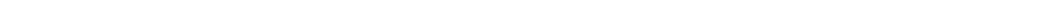<table style="width:1000px; text-align:center;">
<tr style="color:white;">
<td style="background:">10.98%</td>
<td style="background:">34.64%</td>
<td style="background:"><strong>52.84</strong>%</td>
<td style="background:"></td>
</tr>
<tr>
<td></td>
<td></td>
<td></td>
<td></td>
</tr>
</table>
